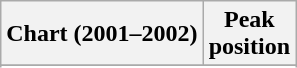<table class="wikitable plainrowheaders sortable">
<tr>
<th scope="col">Chart (2001–2002)</th>
<th scope="col">Peak<br>position</th>
</tr>
<tr>
</tr>
<tr>
</tr>
<tr>
</tr>
<tr>
</tr>
<tr>
</tr>
<tr>
</tr>
<tr>
</tr>
<tr>
</tr>
<tr>
</tr>
<tr>
</tr>
<tr>
</tr>
<tr>
</tr>
<tr>
</tr>
<tr>
</tr>
<tr>
</tr>
</table>
